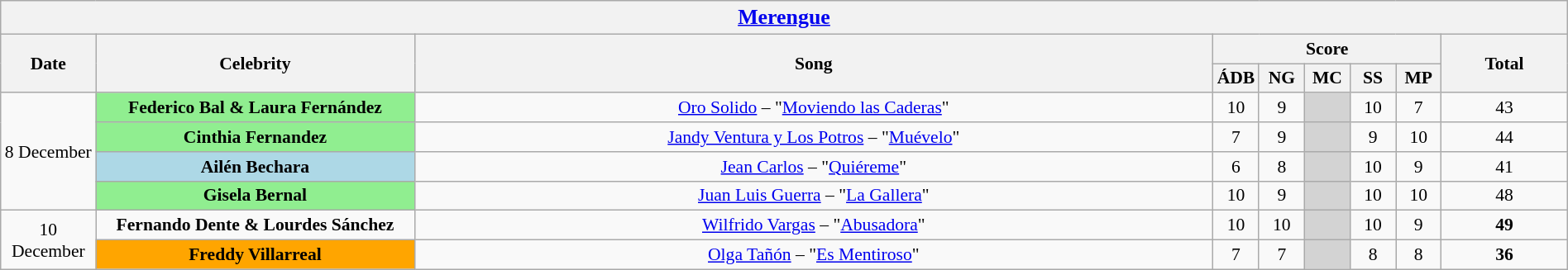<table class="wikitable collapsible collapsed" style="font-size:90%; text-align: center; width: 100%;">
<tr>
<th colspan="11" style="with: 95%;" align=center><big><a href='#'>Merengue</a></big></th>
</tr>
<tr>
<th width=70 rowspan="2">Date</th>
<th width=250 rowspan="2">Celebrity</th>
<th rowspan="2">Song</th>
<th colspan="5">Score</th>
<th rowspan="2">Total</th>
</tr>
<tr>
<th width=30>ÁDB</th>
<th width=30>NG</th>
<th width=30>MC</th>
<th width=30>SS</th>
<th width=30>MP</th>
</tr>
<tr>
<td rowspan=4>8 December</td>
<td style="background:lightgreen;"><strong>Federico Bal & Laura Fernández</strong></td>
<td><a href='#'>Oro Solido</a> – "<a href='#'>Moviendo las Caderas</a>"</td>
<td>10</td>
<td>9</td>
<td bgcolor="lightgray"></td>
<td>10</td>
<td>7</td>
<td>43</td>
</tr>
<tr>
<td style="background:lightgreen;"><strong>Cinthia Fernandez</strong></td>
<td><a href='#'>Jandy Ventura y Los Potros</a> – "<a href='#'>Muévelo</a>"</td>
<td>7</td>
<td>9</td>
<td bgcolor="lightgray"></td>
<td>9</td>
<td>10</td>
<td>44</td>
</tr>
<tr>
<td style="background:lightblue;"><strong>Ailén Bechara</strong></td>
<td><a href='#'>Jean Carlos</a> – "<a href='#'>Quiéreme</a>"</td>
<td>6</td>
<td>8</td>
<td bgcolor="lightgray"></td>
<td>10</td>
<td>9</td>
<td>41</td>
</tr>
<tr>
<td style="background:lightgreen;"><strong>Gisela Bernal</strong></td>
<td><a href='#'>Juan Luis Guerra</a> – "<a href='#'>La Gallera</a>"</td>
<td>10</td>
<td>9</td>
<td bgcolor="lightgray"></td>
<td>10</td>
<td>10</td>
<td>48</td>
</tr>
<tr>
<td rowspan="2">10 December</td>
<td><strong>Fernando Dente & Lourdes Sánchez</strong></td>
<td><a href='#'>Wilfrido Vargas</a> – "<a href='#'>Abusadora</a>"</td>
<td>10</td>
<td>10</td>
<td bgcolor="lightgray"></td>
<td>10</td>
<td>9</td>
<td><span><strong>49</strong></span></td>
</tr>
<tr>
<td style="background:Orange;"><strong>Freddy Villarreal</strong></td>
<td><a href='#'>Olga Tañón</a> – "<a href='#'>Es Mentiroso</a>"</td>
<td>7</td>
<td>7</td>
<td bgcolor="lightgray"></td>
<td>8</td>
<td>8</td>
<td><span><strong>36</strong></span></td>
</tr>
</table>
